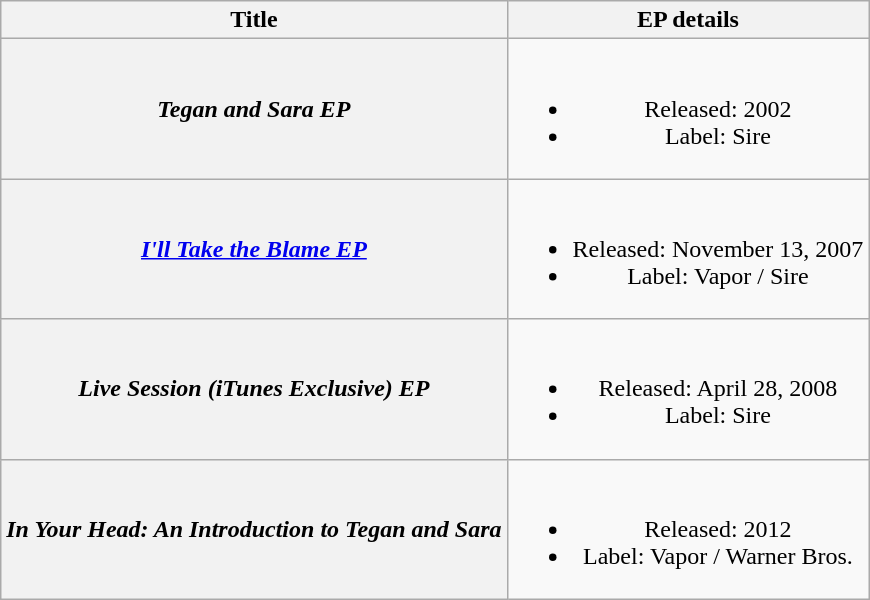<table class="wikitable plainrowheaders" style="text-align:center;">
<tr>
<th scope="col">Title</th>
<th scope="col"">EP details</th>
</tr>
<tr>
<th scope="row"><em>Tegan and Sara EP</em></th>
<td><br><ul><li>Released: 2002</li><li>Label: Sire</li></ul></td>
</tr>
<tr>
<th scope="row"><em><a href='#'>I'll Take the Blame EP</a></em></th>
<td><br><ul><li>Released: November 13, 2007</li><li>Label: Vapor / Sire</li></ul></td>
</tr>
<tr>
<th scope="row"><em>Live Session (iTunes Exclusive) EP</em></th>
<td><br><ul><li>Released: April 28, 2008</li><li>Label: Sire</li></ul></td>
</tr>
<tr>
<th scope="row"><em>In Your Head: An Introduction to Tegan and Sara</em></th>
<td><br><ul><li>Released: 2012</li><li>Label: Vapor / Warner Bros.</li></ul></td>
</tr>
</table>
